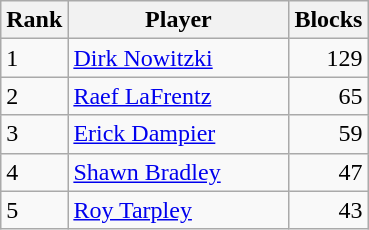<table class="wikitable">
<tr>
<th scope="col">Rank</th>
<th scope="col" width="140px">Player</th>
<th scope="col">Blocks</th>
</tr>
<tr>
<td>1</td>
<td><a href='#'>Dirk Nowitzki</a></td>
<td align="right">129</td>
</tr>
<tr>
<td>2</td>
<td><a href='#'>Raef LaFrentz</a></td>
<td align="right">65</td>
</tr>
<tr>
<td>3</td>
<td><a href='#'>Erick Dampier</a></td>
<td align="right">59</td>
</tr>
<tr>
<td>4</td>
<td><a href='#'>Shawn Bradley</a></td>
<td align="right">47</td>
</tr>
<tr>
<td>5</td>
<td><a href='#'>Roy Tarpley</a></td>
<td align="right">43</td>
</tr>
</table>
